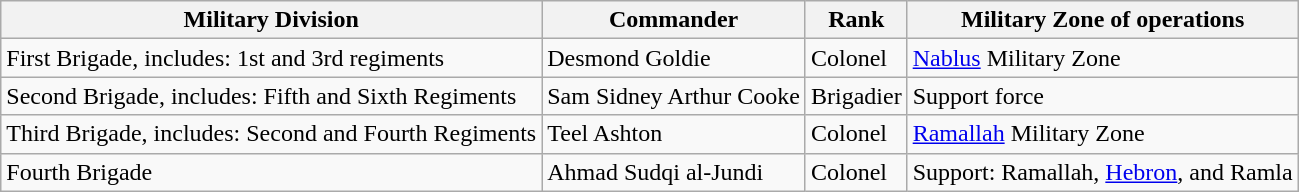<table class="wikitable">
<tr>
<th>Military Division</th>
<th>Commander</th>
<th>Rank</th>
<th>Military Zone of operations</th>
</tr>
<tr>
<td>First Brigade, includes: 1st and 3rd regiments</td>
<td>Desmond Goldie</td>
<td>Colonel</td>
<td><a href='#'>Nablus</a> Military Zone</td>
</tr>
<tr>
<td>Second Brigade, includes: Fifth and Sixth Regiments</td>
<td>Sam Sidney Arthur Cooke</td>
<td>Brigadier</td>
<td>Support force</td>
</tr>
<tr>
<td>Third Brigade, includes: Second and Fourth Regiments</td>
<td>Teel Ashton</td>
<td>Colonel</td>
<td><a href='#'>Ramallah</a> Military Zone</td>
</tr>
<tr>
<td>Fourth Brigade</td>
<td>Ahmad Sudqi al-Jundi</td>
<td>Colonel</td>
<td>Support: Ramallah, <a href='#'>Hebron</a>, and Ramla</td>
</tr>
</table>
